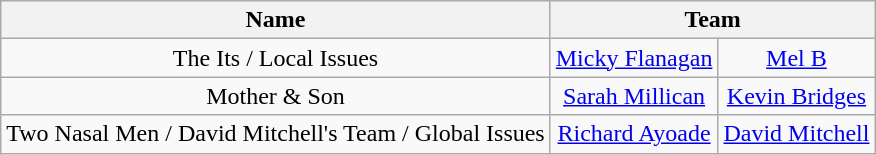<table class="wikitable" style="text-align:center">
<tr>
<th scope="col">Name</th>
<th colspan=2>Team</th>
</tr>
<tr>
<td>The Its / Local Issues</td>
<td><a href='#'>Micky Flanagan</a></td>
<td><a href='#'>Mel B</a></td>
</tr>
<tr>
<td>Mother & Son</td>
<td><a href='#'>Sarah Millican</a></td>
<td><a href='#'>Kevin Bridges</a></td>
</tr>
<tr>
<td>Two Nasal Men / David Mitchell's Team / Global Issues</td>
<td><a href='#'>Richard Ayoade</a></td>
<td><a href='#'>David Mitchell</a></td>
</tr>
</table>
